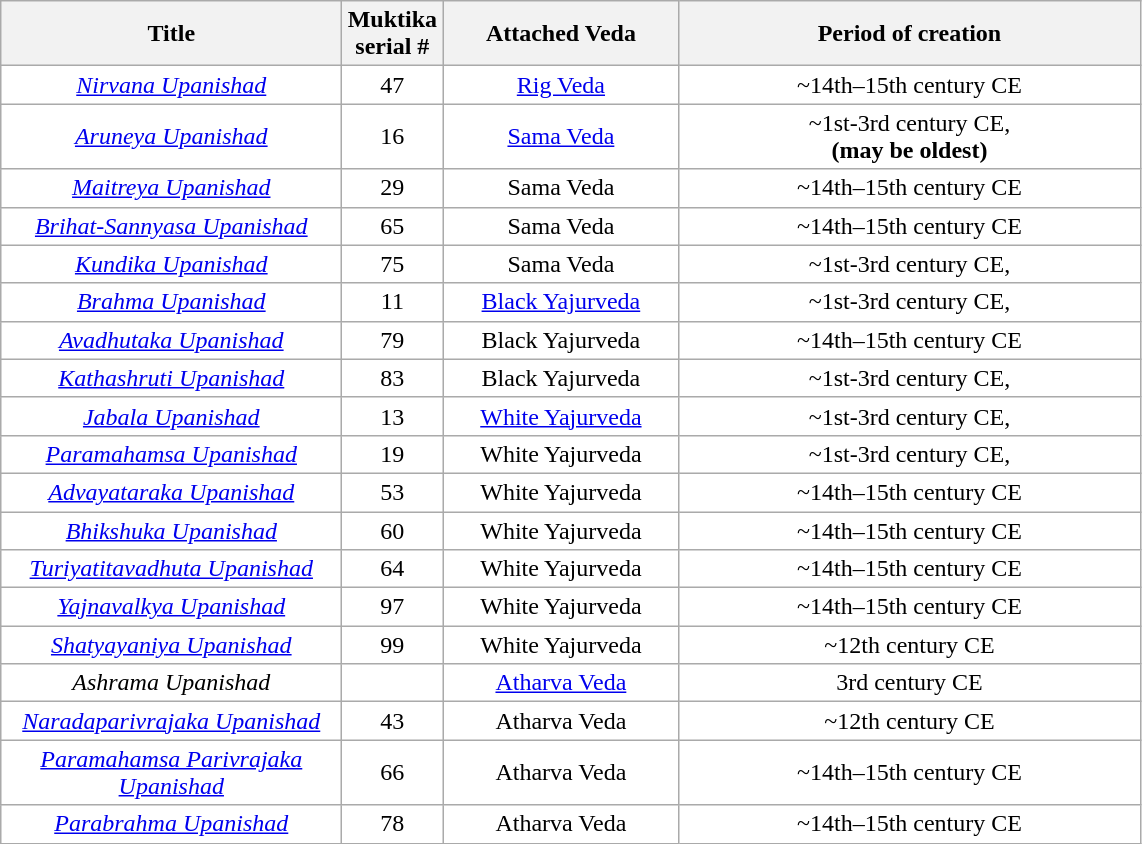<table class="wikitable sortable" align=center style = " background: transparent; ">
<tr style="text-align: center;">
<th width=220px "background: orange; color: black"><strong>Title</strong></th>
<th width=60px><strong>Muktika serial #</strong></th>
<th width=150px><strong>Attached Veda</strong></th>
<th width= 300px><strong>Period of creation</strong></th>
</tr>
<tr style="text-align: center;">
<td width=120px><em><a href='#'>Nirvana Upanishad</a></em></td>
<td>47</td>
<td width=40px><a href='#'>Rig Veda</a></td>
<td width= 200px>~14th–15th century CE</td>
</tr>
<tr style="text-align: center;">
<td width=120px><em><a href='#'>Aruneya Upanishad</a></em></td>
<td>16</td>
<td width=40px><a href='#'>Sama Veda</a></td>
<td width= 200px>~1st-3rd century CE,<br><strong>(may be oldest)</strong></td>
</tr>
<tr style="text-align: center;">
<td width=120px><em><a href='#'>Maitreya Upanishad</a></em></td>
<td>29</td>
<td width=40px>Sama Veda</td>
<td width= 200px>~14th–15th century CE</td>
</tr>
<tr style="text-align: center;">
<td width=120px><em><a href='#'>Brihat-Sannyasa Upanishad</a></em></td>
<td>65</td>
<td width=40px>Sama Veda</td>
<td width= 200px>~14th–15th century CE</td>
</tr>
<tr style="text-align: center;">
<td width=120px><em><a href='#'>Kundika Upanishad</a></em></td>
<td>75</td>
<td width=40px>Sama Veda</td>
<td width= 200px>~1st-3rd century CE,</td>
</tr>
<tr style="text-align: center;">
<td width=120px><em><a href='#'>Brahma Upanishad</a></em></td>
<td>11</td>
<td width=40px><a href='#'>Black Yajurveda</a></td>
<td width= 200px>~1st-3rd century CE,</td>
</tr>
<tr style="text-align: center;">
<td width=120px><em><a href='#'>Avadhutaka Upanishad</a></em></td>
<td>79</td>
<td width=40px>Black Yajurveda</td>
<td width= 200px>~14th–15th century CE</td>
</tr>
<tr style="text-align: center;">
<td width=120px><em><a href='#'>Kathashruti Upanishad</a></em></td>
<td>83</td>
<td width=40px>Black Yajurveda</td>
<td width= 200px>~1st-3rd century CE,</td>
</tr>
<tr style="text-align: center;">
<td width=120px><em><a href='#'>Jabala Upanishad</a></em></td>
<td>13</td>
<td width=40px><a href='#'>White Yajurveda</a></td>
<td width= 200px>~1st-3rd century CE,</td>
</tr>
<tr style="text-align: center;">
<td width=120px><em><a href='#'>Paramahamsa Upanishad</a></em></td>
<td>19</td>
<td width=40px>White Yajurveda</td>
<td width= 200px>~1st-3rd century CE,</td>
</tr>
<tr style="text-align: center;">
<td width=120px><em><a href='#'>Advayataraka Upanishad</a></em></td>
<td>53</td>
<td width=40px>White Yajurveda</td>
<td width= 200px>~14th–15th century CE</td>
</tr>
<tr style="text-align: center;">
<td width=120px><em><a href='#'>Bhikshuka Upanishad</a></em></td>
<td>60</td>
<td width=40px>White Yajurveda</td>
<td width= 200px>~14th–15th century CE</td>
</tr>
<tr style="text-align: center;">
<td width=120px><em><a href='#'>Turiyatitavadhuta Upanishad</a></em></td>
<td>64</td>
<td width=40px>White Yajurveda</td>
<td width= 200px>~14th–15th century CE</td>
</tr>
<tr style="text-align: center;">
<td width=120px><em><a href='#'>Yajnavalkya Upanishad</a></em></td>
<td>97</td>
<td width=40px>White Yajurveda</td>
<td width= 200px>~14th–15th century CE</td>
</tr>
<tr style="text-align: center;">
<td width=120px><em><a href='#'>Shatyayaniya Upanishad</a></em></td>
<td>99</td>
<td width=40px>White Yajurveda</td>
<td width= 200px>~12th century CE</td>
</tr>
<tr style="text-align: center;">
<td width=120px><em>Ashrama Upanishad</em></td>
<td></td>
<td width=40px><a href='#'>Atharva Veda</a></td>
<td width= 200px>3rd century CE</td>
</tr>
<tr style="text-align: center;">
<td width=120px><em><a href='#'>Naradaparivrajaka Upanishad</a></em></td>
<td>43</td>
<td width=40px>Atharva Veda</td>
<td width= 200px>~12th century CE</td>
</tr>
<tr style="text-align: center;">
<td width=120px><em><a href='#'>Paramahamsa Parivrajaka Upanishad</a></em></td>
<td>66</td>
<td width=40px>Atharva Veda</td>
<td width= 200px>~14th–15th century CE</td>
</tr>
<tr style="text-align: center;">
<td width=120px><em><a href='#'>Parabrahma Upanishad</a></em></td>
<td>78</td>
<td width=40px>Atharva Veda</td>
<td width= 200px>~14th–15th century CE</td>
</tr>
</table>
